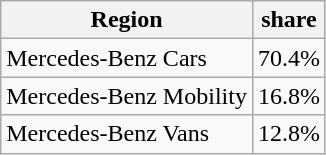<table class="wikitable floatright">
<tr>
<th>Region</th>
<th>share</th>
</tr>
<tr>
<td>Mercedes-Benz Cars</td>
<td>70.4%</td>
</tr>
<tr>
<td>Mercedes-Benz Mobility</td>
<td>16.8%</td>
</tr>
<tr>
<td>Mercedes-Benz Vans</td>
<td>12.8%</td>
</tr>
</table>
